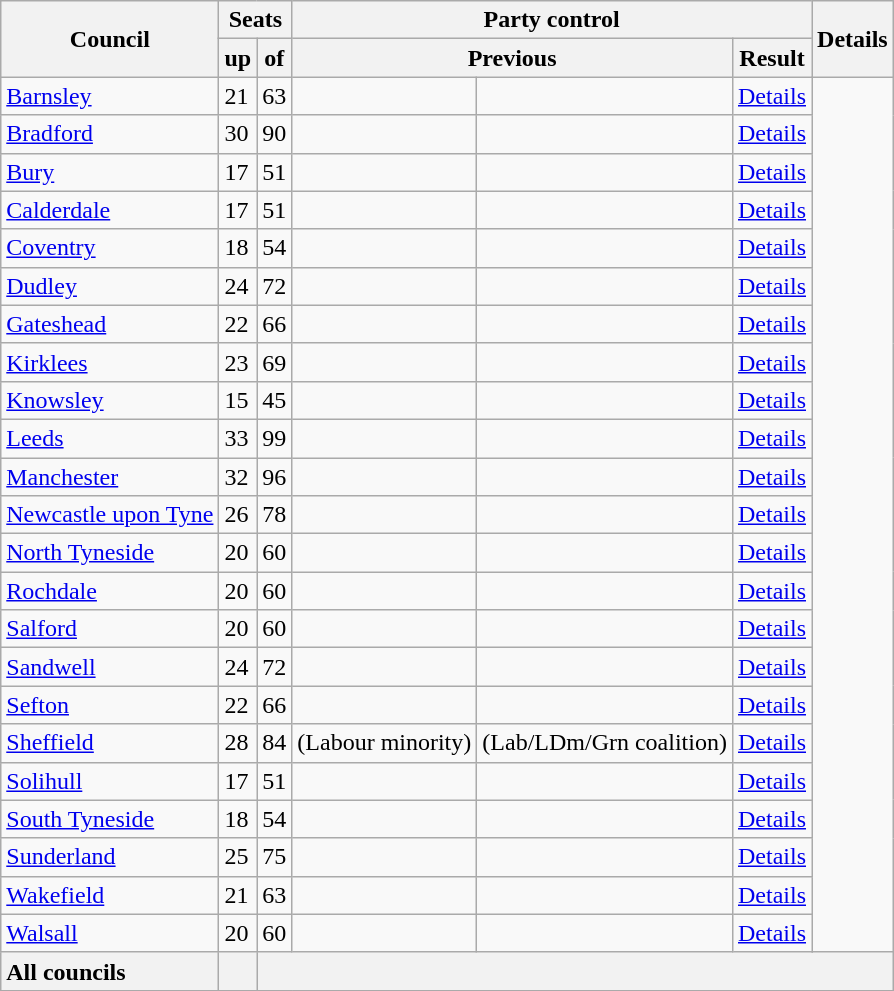<table class="wikitable sortable">
<tr>
<th rowspan="2">Council</th>
<th colspan="2">Seats</th>
<th colspan="4">Party control</th>
<th rowspan="2">Details</th>
</tr>
<tr>
<th>up</th>
<th>of</th>
<th colspan="2">Previous</th>
<th colspan="2">Result</th>
</tr>
<tr>
<td><a href='#'>Barnsley</a></td>
<td>21</td>
<td>63</td>
<td></td>
<td></td>
<td><a href='#'>Details</a></td>
</tr>
<tr>
<td><a href='#'>Bradford</a></td>
<td>30</td>
<td>90</td>
<td></td>
<td></td>
<td><a href='#'>Details</a></td>
</tr>
<tr>
<td><a href='#'>Bury</a></td>
<td>17</td>
<td>51</td>
<td></td>
<td></td>
<td><a href='#'>Details</a></td>
</tr>
<tr>
<td><a href='#'>Calderdale</a></td>
<td>17</td>
<td>51</td>
<td></td>
<td></td>
<td><a href='#'>Details</a></td>
</tr>
<tr>
<td><a href='#'>Coventry</a></td>
<td>18</td>
<td>54</td>
<td></td>
<td></td>
<td><a href='#'>Details</a></td>
</tr>
<tr>
<td><a href='#'>Dudley</a></td>
<td>24</td>
<td>72</td>
<td></td>
<td></td>
<td><a href='#'>Details</a></td>
</tr>
<tr>
<td><a href='#'>Gateshead</a></td>
<td>22</td>
<td>66</td>
<td></td>
<td></td>
<td><a href='#'>Details</a></td>
</tr>
<tr>
<td><a href='#'>Kirklees</a></td>
<td>23</td>
<td>69</td>
<td></td>
<td></td>
<td><a href='#'>Details</a></td>
</tr>
<tr>
<td><a href='#'>Knowsley</a></td>
<td>15</td>
<td>45</td>
<td></td>
<td></td>
<td><a href='#'>Details</a></td>
</tr>
<tr>
<td><a href='#'>Leeds</a></td>
<td>33</td>
<td>99</td>
<td></td>
<td></td>
<td><a href='#'>Details</a></td>
</tr>
<tr>
<td><a href='#'>Manchester</a></td>
<td>32</td>
<td>96</td>
<td></td>
<td></td>
<td><a href='#'>Details</a></td>
</tr>
<tr>
<td><a href='#'>Newcastle upon Tyne</a></td>
<td>26</td>
<td>78</td>
<td></td>
<td></td>
<td><a href='#'>Details</a></td>
</tr>
<tr>
<td><a href='#'>North Tyneside</a></td>
<td>20</td>
<td>60</td>
<td></td>
<td></td>
<td><a href='#'>Details</a></td>
</tr>
<tr>
<td><a href='#'>Rochdale</a></td>
<td>20</td>
<td>60</td>
<td></td>
<td></td>
<td><a href='#'>Details</a></td>
</tr>
<tr>
<td><a href='#'>Salford</a></td>
<td>20</td>
<td>60</td>
<td></td>
<td></td>
<td><a href='#'>Details</a></td>
</tr>
<tr>
<td><a href='#'>Sandwell</a></td>
<td>24</td>
<td>72</td>
<td></td>
<td></td>
<td><a href='#'>Details</a></td>
</tr>
<tr>
<td><a href='#'>Sefton</a></td>
<td>22</td>
<td>66</td>
<td></td>
<td></td>
<td><a href='#'>Details</a></td>
</tr>
<tr>
<td><a href='#'>Sheffield</a></td>
<td>28</td>
<td>84</td>
<td> (Labour minority)</td>
<td> (Lab/LDm/Grn coalition)</td>
<td><a href='#'>Details</a></td>
</tr>
<tr>
<td><a href='#'>Solihull</a></td>
<td>17</td>
<td>51</td>
<td></td>
<td></td>
<td><a href='#'>Details</a></td>
</tr>
<tr>
<td><a href='#'>South Tyneside</a></td>
<td>18</td>
<td>54</td>
<td></td>
<td></td>
<td><a href='#'>Details</a></td>
</tr>
<tr>
<td><a href='#'>Sunderland</a></td>
<td>25</td>
<td>75</td>
<td></td>
<td></td>
<td><a href='#'>Details</a></td>
</tr>
<tr>
<td><a href='#'>Wakefield</a></td>
<td>21</td>
<td>63</td>
<td></td>
<td></td>
<td><a href='#'>Details</a></td>
</tr>
<tr>
<td><a href='#'>Walsall</a></td>
<td>20</td>
<td>60</td>
<td></td>
<td></td>
<td><a href='#'>Details</a></td>
</tr>
<tr>
<th style="text-align:left;">All councils</th>
<th></th>
<th colspan="6"></th>
</tr>
<tr>
</tr>
</table>
